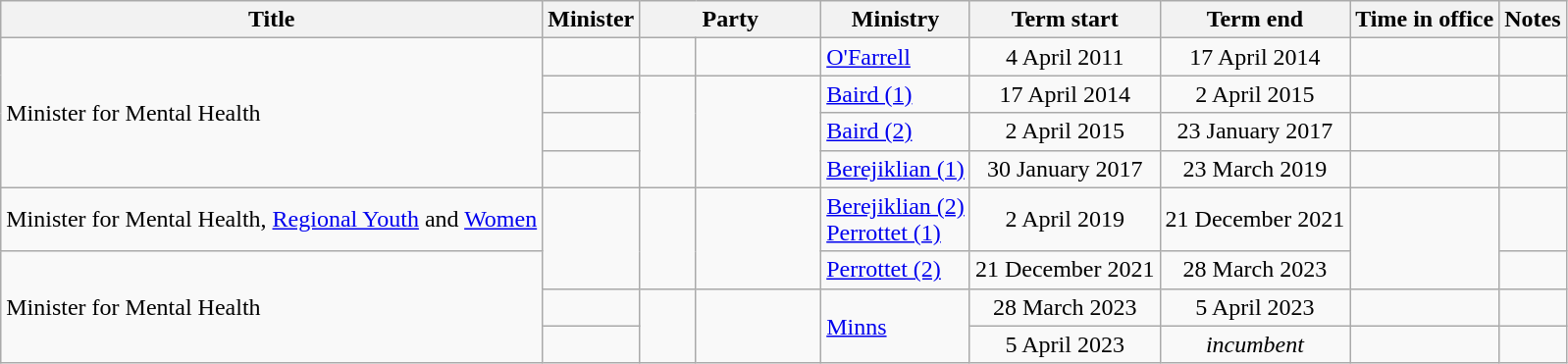<table class="wikitable sortable">
<tr>
<th>Title</th>
<th>Minister</th>
<th colspan=2>Party</th>
<th>Ministry</th>
<th>Term start</th>
<th>Term end</th>
<th>Time in office</th>
<th class="unsortable">Notes</th>
</tr>
<tr>
<td rowspan=4>Minister for Mental Health</td>
<td></td>
<td> </td>
<td width=8%></td>
<td><a href='#'>O'Farrell</a></td>
<td align=center>4 April 2011</td>
<td align=center>17 April 2014</td>
<td align=right></td>
<td></td>
</tr>
<tr>
<td></td>
<td rowspan=3 > </td>
<td rowspan=3></td>
<td><a href='#'>Baird (1)</a></td>
<td align=center>17 April 2014</td>
<td align=center>2 April 2015</td>
<td align=right></td>
<td></td>
</tr>
<tr>
<td></td>
<td><a href='#'>Baird (2)</a></td>
<td align=center>2 April 2015</td>
<td align=center>23 January 2017</td>
<td align=right></td>
<td></td>
</tr>
<tr>
<td></td>
<td><a href='#'>Berejiklian (1)</a></td>
<td align=center>30 January 2017</td>
<td align=center>23 March 2019</td>
<td align=right></td>
<td></td>
</tr>
<tr>
<td>Minister for Mental Health, <a href='#'>Regional Youth</a> and <a href='#'>Women</a></td>
<td rowspan=2></td>
<td rowspan=2 > </td>
<td rowspan=2></td>
<td><a href='#'>Berejiklian (2)</a><br><a href='#'>Perrottet (1)</a></td>
<td align=center>2 April 2019</td>
<td align=center>21 December 2021</td>
<td rowspan=2 align=right><strong></strong></td>
<td></td>
</tr>
<tr>
<td rowspan=3>Minister for Mental Health</td>
<td><a href='#'>Perrottet (2)</a></td>
<td align=center>21 December 2021</td>
<td align=center>28 March 2023</td>
<td></td>
</tr>
<tr>
<td></td>
<td rowspan=2 > </td>
<td rowspan=2></td>
<td rowspan=2><a href='#'>Minns</a></td>
<td align=center>28 March 2023</td>
<td align=center>5 April 2023</td>
<td align=right></td>
<td></td>
</tr>
<tr>
<td></td>
<td align=center>5 April 2023</td>
<td align=center><em>incumbent</em></td>
<td align=right></td>
<td></td>
</tr>
</table>
